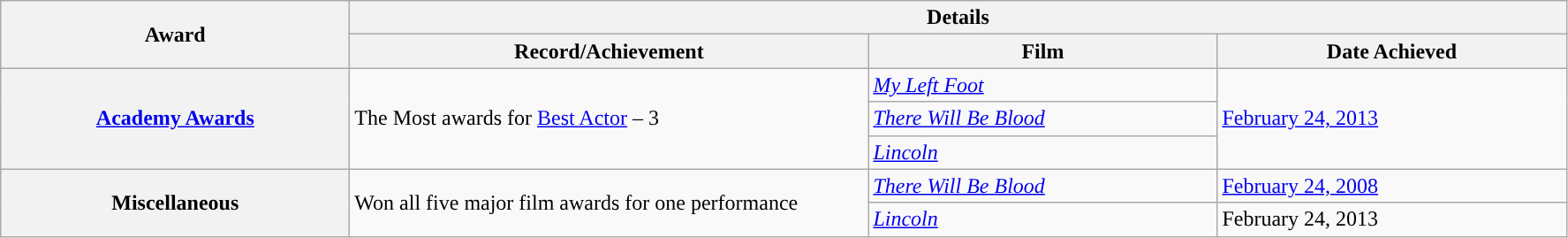<table class="wikitable">
<tr>
<th rowspan="2" style="width:16em;">Award</th>
<th colspan="8" style="width:20em;">Details</th>
</tr>
<tr>
<th style="width:24em;">Record/Achievement</th>
<th style="width:16em;">Film</th>
<th style="width:16em;">Date Achieved</th>
</tr>
<tr>
<th rowspan="3"><a href='#'>Academy Awards</a></th>
<td rowspan="3">The Most awards for <a href='#'>Best Actor</a> – 3</td>
<td><em><a href='#'>My Left Foot</a></em></td>
<td rowspan="3"><a href='#'>February 24, 2013</a></td>
</tr>
<tr>
<td><em><a href='#'>There Will Be Blood</a></em></td>
</tr>
<tr>
<td><em><a href='#'>Lincoln</a></em></td>
</tr>
<tr>
<th rowspan="2">Miscellaneous</th>
<td rowspan="2">Won all five major film awards for one performance</td>
<td><em><a href='#'>There Will Be Blood</a></em></td>
<td><a href='#'>February 24, 2008</a></td>
</tr>
<tr>
<td><em><a href='#'>Lincoln</a></em></td>
<td>February 24, 2013</td>
</tr>
</table>
